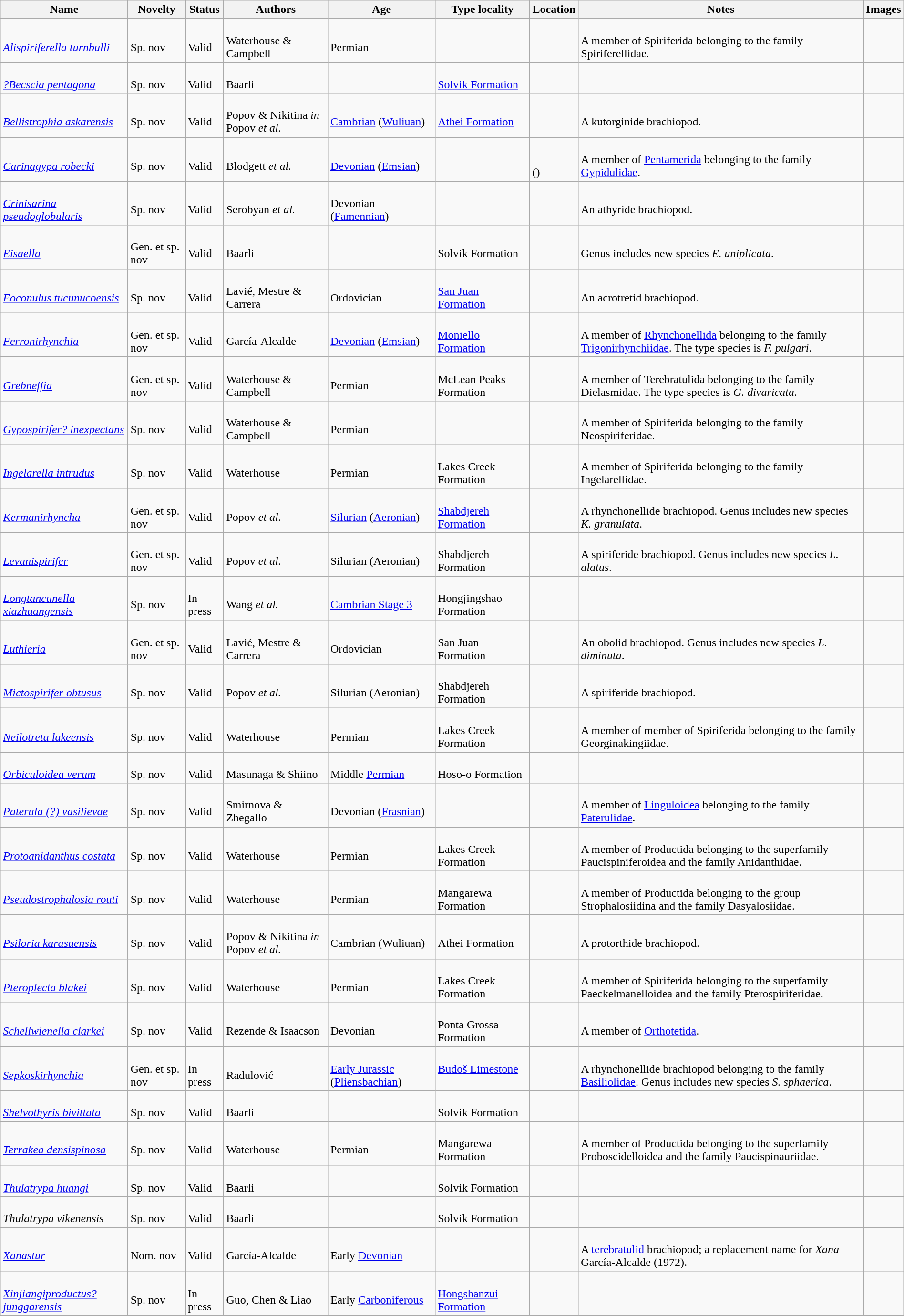<table class="wikitable sortable" align="center" width="100%">
<tr>
<th>Name</th>
<th>Novelty</th>
<th>Status</th>
<th>Authors</th>
<th>Age</th>
<th>Type locality</th>
<th>Location</th>
<th>Notes</th>
<th>Images</th>
</tr>
<tr>
<td><br><em><a href='#'>Alispiriferella turnbulli</a></em></td>
<td><br>Sp. nov</td>
<td><br>Valid</td>
<td><br>Waterhouse & Campbell</td>
<td><br>Permian</td>
<td></td>
<td><br></td>
<td><br>A member of Spiriferida belonging to the family Spiriferellidae.</td>
<td></td>
</tr>
<tr>
<td><br><em><a href='#'>?Becscia pentagona</a></em></td>
<td><br>Sp. nov</td>
<td><br>Valid</td>
<td><br>Baarli</td>
<td></td>
<td><br><a href='#'>Solvik Formation</a></td>
<td><br></td>
<td></td>
<td></td>
</tr>
<tr>
<td><br><em><a href='#'>Bellistrophia askarensis</a></em></td>
<td><br>Sp. nov</td>
<td><br>Valid</td>
<td><br>Popov & Nikitina <em>in</em> Popov <em>et al.</em></td>
<td><br><a href='#'>Cambrian</a> (<a href='#'>Wuliuan</a>)</td>
<td><br><a href='#'>Athei Formation</a></td>
<td><br></td>
<td><br>A kutorginide brachiopod.</td>
<td></td>
</tr>
<tr>
<td><br><em><a href='#'>Carinagypa robecki</a></em></td>
<td><br>Sp. nov</td>
<td><br>Valid</td>
<td><br>Blodgett <em>et al.</em></td>
<td><br><a href='#'>Devonian</a> (<a href='#'>Emsian</a>)</td>
<td></td>
<td><br><br>()</td>
<td><br>A member of <a href='#'>Pentamerida</a> belonging to the family <a href='#'>Gypidulidae</a>.</td>
<td></td>
</tr>
<tr>
<td><br><em><a href='#'>Crinisarina pseudoglobularis</a></em></td>
<td><br>Sp. nov</td>
<td><br>Valid</td>
<td><br>Serobyan <em>et al.</em></td>
<td><br>Devonian (<a href='#'>Famennian</a>)</td>
<td></td>
<td><br></td>
<td><br>An athyride brachiopod.</td>
<td></td>
</tr>
<tr>
<td><br><em><a href='#'>Eisaella</a></em></td>
<td><br>Gen. et sp. nov</td>
<td><br>Valid</td>
<td><br>Baarli</td>
<td></td>
<td><br>Solvik Formation</td>
<td><br></td>
<td><br>Genus includes new species <em>E. uniplicata</em>.</td>
<td></td>
</tr>
<tr>
<td><br><em><a href='#'>Eoconulus tucunucoensis</a></em></td>
<td><br>Sp. nov</td>
<td><br>Valid</td>
<td><br>Lavié, Mestre & Carrera</td>
<td><br>Ordovician</td>
<td><br><a href='#'>San Juan Formation</a></td>
<td><br></td>
<td><br>An acrotretid brachiopod.</td>
<td></td>
</tr>
<tr>
<td><br><em><a href='#'>Ferronirhynchia</a></em></td>
<td><br>Gen. et sp. nov</td>
<td><br>Valid</td>
<td><br>García-Alcalde</td>
<td><br><a href='#'>Devonian</a> (<a href='#'>Emsian</a>)</td>
<td><br><a href='#'>Moniello Formation</a></td>
<td><br></td>
<td><br>A member of <a href='#'>Rhynchonellida</a> belonging to the family <a href='#'>Trigonirhynchiidae</a>. The type species is <em>F. pulgari</em>.</td>
<td></td>
</tr>
<tr>
<td><br><em><a href='#'>Grebneffia</a></em></td>
<td><br>Gen. et sp. nov</td>
<td><br>Valid</td>
<td><br>Waterhouse & Campbell</td>
<td><br>Permian</td>
<td><br>McLean Peaks Formation</td>
<td><br></td>
<td><br>A member of Terebratulida belonging to the family Dielasmidae. The type species is <em>G. divaricata</em>.</td>
<td></td>
</tr>
<tr>
<td><br><em><a href='#'>Gypospirifer? inexpectans</a></em></td>
<td><br>Sp. nov</td>
<td><br>Valid</td>
<td><br>Waterhouse & Campbell</td>
<td><br>Permian</td>
<td></td>
<td><br></td>
<td><br>A member of Spiriferida belonging to the family Neospiriferidae.</td>
<td></td>
</tr>
<tr>
<td><br><em><a href='#'>Ingelarella intrudus</a></em></td>
<td><br>Sp. nov</td>
<td><br>Valid</td>
<td><br>Waterhouse</td>
<td><br>Permian</td>
<td><br>Lakes Creek Formation</td>
<td><br></td>
<td><br>A member of Spiriferida belonging to the family Ingelarellidae.</td>
<td></td>
</tr>
<tr>
<td><br><em><a href='#'>Kermanirhyncha</a></em></td>
<td><br>Gen. et sp. nov</td>
<td><br>Valid</td>
<td><br>Popov <em>et al.</em></td>
<td><br><a href='#'>Silurian</a> (<a href='#'>Aeronian</a>)</td>
<td><br><a href='#'>Shabdjereh Formation</a></td>
<td><br></td>
<td><br>A rhynchonellide brachiopod. Genus includes new species <em>K. granulata</em>.</td>
<td></td>
</tr>
<tr>
<td><br><em><a href='#'>Levanispirifer</a></em></td>
<td><br>Gen. et sp. nov</td>
<td><br>Valid</td>
<td><br>Popov <em>et al.</em></td>
<td><br>Silurian (Aeronian)</td>
<td><br>Shabdjereh Formation</td>
<td><br></td>
<td><br>A spiriferide brachiopod. Genus includes new species <em>L. alatus</em>.</td>
<td></td>
</tr>
<tr>
<td><br><em><a href='#'>Longtancunella xiazhuangensis</a></em></td>
<td><br>Sp. nov</td>
<td><br>In press</td>
<td><br>Wang <em>et al.</em></td>
<td><br><a href='#'>Cambrian Stage 3</a></td>
<td><br>Hongjingshao Formation</td>
<td><br></td>
<td></td>
<td></td>
</tr>
<tr>
<td><br><em><a href='#'>Luthieria</a></em></td>
<td><br>Gen. et sp. nov</td>
<td><br>Valid</td>
<td><br>Lavié, Mestre & Carrera</td>
<td><br>Ordovician</td>
<td><br>San Juan Formation</td>
<td><br></td>
<td><br>An obolid brachiopod. Genus includes new species <em>L. diminuta</em>.</td>
<td></td>
</tr>
<tr>
<td><br><em><a href='#'>Mictospirifer obtusus</a></em></td>
<td><br>Sp. nov</td>
<td><br>Valid</td>
<td><br>Popov <em>et al.</em></td>
<td><br>Silurian (Aeronian)</td>
<td><br>Shabdjereh Formation</td>
<td><br></td>
<td><br>A spiriferide brachiopod.</td>
<td></td>
</tr>
<tr>
<td><br><em><a href='#'>Neilotreta lakeensis</a></em></td>
<td><br>Sp. nov</td>
<td><br>Valid</td>
<td><br>Waterhouse</td>
<td><br>Permian</td>
<td><br>Lakes Creek Formation</td>
<td><br></td>
<td><br>A member of member of Spiriferida belonging to the family Georginakingiidae.</td>
<td></td>
</tr>
<tr>
<td><br><em><a href='#'>Orbiculoidea verum</a></em></td>
<td><br>Sp. nov</td>
<td><br>Valid</td>
<td><br>Masunaga & Shiino</td>
<td><br>Middle <a href='#'>Permian</a></td>
<td><br>Hoso-o Formation</td>
<td><br></td>
<td></td>
<td></td>
</tr>
<tr>
<td><br><em><a href='#'>Paterula (?) vasilievae</a></em></td>
<td><br>Sp. nov</td>
<td><br>Valid</td>
<td><br>Smirnova & Zhegallo</td>
<td><br>Devonian (<a href='#'>Frasnian</a>)</td>
<td></td>
<td><br></td>
<td><br>A member of <a href='#'>Linguloidea</a> belonging to the family <a href='#'>Paterulidae</a>.</td>
<td></td>
</tr>
<tr>
<td><br><em><a href='#'>Protoanidanthus costata</a></em></td>
<td><br>Sp. nov</td>
<td><br>Valid</td>
<td><br>Waterhouse</td>
<td><br>Permian</td>
<td><br>Lakes Creek Formation</td>
<td><br></td>
<td><br>A member of Productida belonging to the superfamily Paucispiniferoidea and the family Anidanthidae.</td>
<td></td>
</tr>
<tr>
<td><br><em><a href='#'>Pseudostrophalosia routi</a></em></td>
<td><br>Sp. nov</td>
<td><br>Valid</td>
<td><br>Waterhouse</td>
<td><br>Permian</td>
<td><br>Mangarewa Formation</td>
<td><br></td>
<td><br>A member of Productida belonging to the group Strophalosiidina and the family Dasyalosiidae.</td>
<td></td>
</tr>
<tr>
<td><br><em><a href='#'>Psiloria karasuensis</a></em></td>
<td><br>Sp. nov</td>
<td><br>Valid</td>
<td><br>Popov & Nikitina <em>in</em> Popov <em>et al.</em></td>
<td><br>Cambrian (Wuliuan)</td>
<td><br>Athei Formation</td>
<td><br></td>
<td><br>A protorthide brachiopod.</td>
<td></td>
</tr>
<tr>
<td><br><em><a href='#'>Pteroplecta blakei</a></em></td>
<td><br>Sp. nov</td>
<td><br>Valid</td>
<td><br>Waterhouse</td>
<td><br>Permian</td>
<td><br>Lakes Creek Formation</td>
<td><br></td>
<td><br>A member of Spiriferida belonging to the superfamily Paeckelmanelloidea and the family Pterospiriferidae.</td>
<td></td>
</tr>
<tr>
<td><br><em><a href='#'>Schellwienella clarkei</a></em></td>
<td><br>Sp. nov</td>
<td><br>Valid</td>
<td><br>Rezende & Isaacson</td>
<td><br>Devonian</td>
<td><br>Ponta Grossa Formation</td>
<td><br></td>
<td><br>A member of <a href='#'>Orthotetida</a>.</td>
<td></td>
</tr>
<tr>
<td><br><em><a href='#'>Sepkoskirhynchia</a></em></td>
<td><br>Gen. et sp. nov</td>
<td><br>In press</td>
<td><br>Radulović</td>
<td><br><a href='#'>Early Jurassic</a> (<a href='#'>Pliensbachian</a>)</td>
<td><a href='#'>Budoš Limestone</a></td>
<td><br></td>
<td><br>A rhynchonellide brachiopod belonging to the family <a href='#'>Basiliolidae</a>. Genus includes new species <em>S. sphaerica</em>.</td>
<td></td>
</tr>
<tr>
<td><br><em><a href='#'>Shelvothyris bivittata</a></em></td>
<td><br>Sp. nov</td>
<td><br>Valid</td>
<td><br>Baarli</td>
<td></td>
<td><br>Solvik Formation</td>
<td><br></td>
<td></td>
<td></td>
</tr>
<tr>
<td><br><em><a href='#'>Terrakea densispinosa</a></em></td>
<td><br>Sp. nov</td>
<td><br>Valid</td>
<td><br>Waterhouse</td>
<td><br>Permian</td>
<td><br>Mangarewa Formation</td>
<td><br></td>
<td><br>A member of Productida belonging to the superfamily Proboscidelloidea and the family Paucispinauriidae.</td>
<td></td>
</tr>
<tr>
<td><br><em><a href='#'>Thulatrypa huangi</a></em></td>
<td><br>Sp. nov</td>
<td><br>Valid</td>
<td><br>Baarli</td>
<td></td>
<td><br>Solvik Formation</td>
<td><br></td>
<td></td>
<td></td>
</tr>
<tr>
<td><br><em>Thulatrypa vikenensis</em></td>
<td><br>Sp. nov</td>
<td><br>Valid</td>
<td><br>Baarli</td>
<td></td>
<td><br>Solvik Formation</td>
<td><br></td>
<td></td>
<td></td>
</tr>
<tr>
<td><br><em><a href='#'>Xanastur</a></em></td>
<td><br>Nom. nov</td>
<td><br>Valid</td>
<td><br>García-Alcalde</td>
<td><br>Early <a href='#'>Devonian</a></td>
<td></td>
<td><br></td>
<td><br>A <a href='#'>terebratulid</a> brachiopod; a replacement name for <em>Xana</em> García-Alcalde (1972).</td>
<td></td>
</tr>
<tr>
<td><br><em><a href='#'>Xinjiangiproductus? junggarensis</a></em></td>
<td><br>Sp. nov</td>
<td><br>In press</td>
<td><br>Guo, Chen & Liao</td>
<td><br>Early <a href='#'>Carboniferous</a></td>
<td><br><a href='#'>Hongshanzui Formation</a></td>
<td><br></td>
<td></td>
<td></td>
</tr>
<tr>
</tr>
</table>
